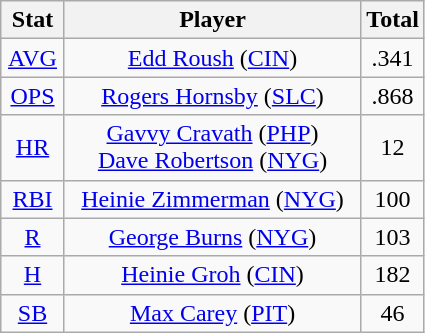<table class="wikitable" style="text-align:center;">
<tr>
<th style="width:15%;">Stat</th>
<th>Player</th>
<th style="width:15%;">Total</th>
</tr>
<tr>
<td><a href='#'>AVG</a></td>
<td><a href='#'>Edd Roush</a> (<a href='#'>CIN</a>)</td>
<td>.341</td>
</tr>
<tr>
<td><a href='#'>OPS</a></td>
<td><a href='#'>Rogers Hornsby</a> (<a href='#'>SLC</a>)</td>
<td>.868</td>
</tr>
<tr>
<td><a href='#'>HR</a></td>
<td><a href='#'>Gavvy Cravath</a> (<a href='#'>PHP</a>)<br><a href='#'>Dave Robertson</a> (<a href='#'>NYG</a>)</td>
<td>12</td>
</tr>
<tr>
<td><a href='#'>RBI</a></td>
<td><a href='#'>Heinie Zimmerman</a> (<a href='#'>NYG</a>)</td>
<td>100</td>
</tr>
<tr>
<td><a href='#'>R</a></td>
<td><a href='#'>George Burns</a> (<a href='#'>NYG</a>)</td>
<td>103</td>
</tr>
<tr>
<td><a href='#'>H</a></td>
<td><a href='#'>Heinie Groh</a> (<a href='#'>CIN</a>)</td>
<td>182</td>
</tr>
<tr>
<td><a href='#'>SB</a></td>
<td><a href='#'>Max Carey</a> (<a href='#'>PIT</a>)</td>
<td>46</td>
</tr>
</table>
